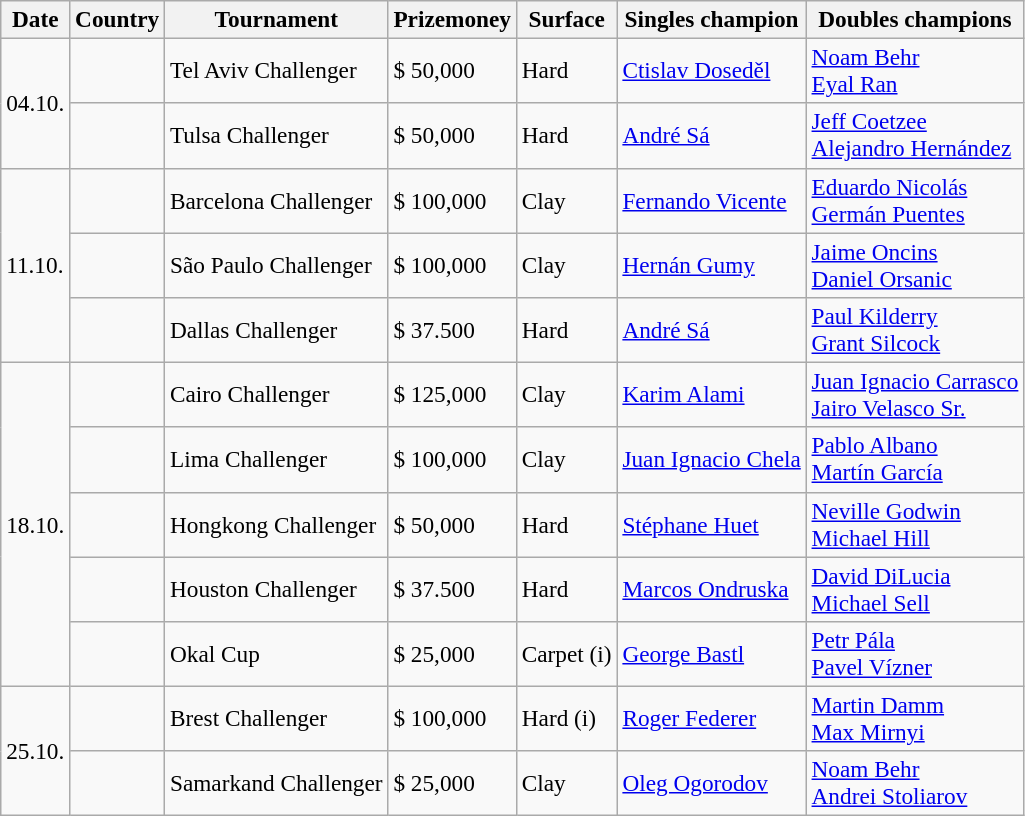<table class="sortable wikitable" style=font-size:97%>
<tr>
<th>Date</th>
<th>Country</th>
<th>Tournament</th>
<th>Prizemoney</th>
<th>Surface</th>
<th>Singles champion</th>
<th>Doubles champions</th>
</tr>
<tr>
<td rowspan="2">04.10.</td>
<td></td>
<td>Tel Aviv Challenger</td>
<td>$ 50,000</td>
<td>Hard</td>
<td> <a href='#'>Ctislav Doseděl</a></td>
<td> <a href='#'>Noam Behr</a><br> <a href='#'>Eyal Ran</a></td>
</tr>
<tr>
<td></td>
<td>Tulsa Challenger</td>
<td>$ 50,000</td>
<td>Hard</td>
<td> <a href='#'>André Sá</a></td>
<td> <a href='#'>Jeff Coetzee</a><br> <a href='#'>Alejandro Hernández</a></td>
</tr>
<tr>
<td rowspan="3">11.10.</td>
<td></td>
<td>Barcelona Challenger</td>
<td>$ 100,000</td>
<td>Clay</td>
<td> <a href='#'>Fernando Vicente</a></td>
<td> <a href='#'>Eduardo Nicolás</a><br> <a href='#'>Germán Puentes</a></td>
</tr>
<tr>
<td></td>
<td>São Paulo Challenger</td>
<td>$ 100,000</td>
<td>Clay</td>
<td> <a href='#'>Hernán Gumy</a></td>
<td> <a href='#'>Jaime Oncins</a><br> <a href='#'>Daniel Orsanic</a></td>
</tr>
<tr>
<td></td>
<td>Dallas Challenger</td>
<td>$ 37.500</td>
<td>Hard</td>
<td> <a href='#'>André Sá</a></td>
<td> <a href='#'>Paul Kilderry</a> <br>  <a href='#'>Grant Silcock</a></td>
</tr>
<tr>
<td rowspan="5">18.10.</td>
<td></td>
<td>Cairo Challenger</td>
<td>$ 125,000</td>
<td>Clay</td>
<td> <a href='#'>Karim Alami</a></td>
<td> <a href='#'>Juan Ignacio Carrasco</a><br> <a href='#'>Jairo Velasco Sr.</a></td>
</tr>
<tr>
<td></td>
<td>Lima Challenger</td>
<td>$ 100,000</td>
<td>Clay</td>
<td> <a href='#'>Juan Ignacio Chela</a></td>
<td> <a href='#'>Pablo Albano</a><br> <a href='#'>Martín García</a></td>
</tr>
<tr>
<td></td>
<td>Hongkong Challenger</td>
<td>$ 50,000</td>
<td>Hard</td>
<td> <a href='#'>Stéphane Huet</a></td>
<td> <a href='#'>Neville Godwin</a><br> <a href='#'>Michael Hill</a></td>
</tr>
<tr>
<td></td>
<td>Houston Challenger</td>
<td>$ 37.500</td>
<td>Hard</td>
<td> <a href='#'>Marcos Ondruska</a></td>
<td> <a href='#'>David DiLucia</a><br> <a href='#'>Michael Sell</a></td>
</tr>
<tr>
<td></td>
<td>Okal Cup</td>
<td>$ 25,000</td>
<td>Carpet (i)</td>
<td> <a href='#'>George Bastl</a></td>
<td> <a href='#'>Petr Pála</a><br> <a href='#'>Pavel Vízner</a></td>
</tr>
<tr>
<td rowspan="2">25.10.</td>
<td></td>
<td>Brest Challenger</td>
<td>$ 100,000</td>
<td>Hard (i)</td>
<td> <a href='#'>Roger Federer</a></td>
<td> <a href='#'>Martin Damm</a><br> <a href='#'>Max Mirnyi</a></td>
</tr>
<tr>
<td></td>
<td>Samarkand Challenger</td>
<td>$ 25,000</td>
<td>Clay</td>
<td> <a href='#'>Oleg Ogorodov</a></td>
<td> <a href='#'>Noam Behr</a><br>  <a href='#'>Andrei Stoliarov</a></td>
</tr>
</table>
